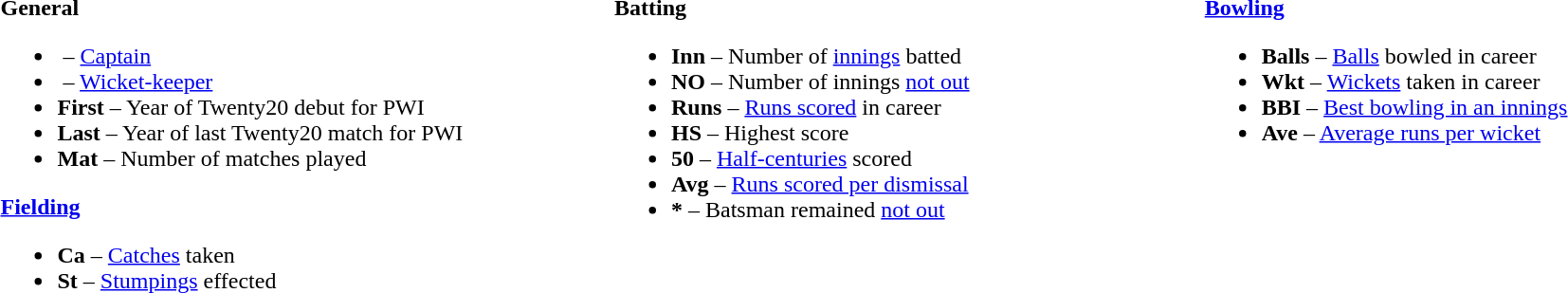<table>
<tr>
<td style="vertical-align:top; width:26%;"><br><strong>General</strong><ul><li> – <a href='#'>Captain</a></li><li> – <a href='#'>Wicket-keeper</a></li><li><strong>First</strong> – Year of Twenty20 debut for PWI</li><li><strong>Last</strong> – Year of last Twenty20 match for PWI</li><li><strong>Mat</strong> – Number of matches played</li></ul><strong><a href='#'>Fielding</a></strong><ul><li><strong>Ca</strong> – <a href='#'>Catches</a> taken</li><li><strong>St</strong> – <a href='#'>Stumpings</a> effected</li></ul></td>
<td style="vertical-align:top; width:25%;"><br><strong>Batting</strong><ul><li><strong>Inn</strong> – Number of <a href='#'>innings</a> batted</li><li><strong>NO</strong> – Number of innings <a href='#'>not out</a></li><li><strong>Runs</strong> – <a href='#'>Runs scored</a> in career</li><li><strong>HS</strong> – Highest score</li><li><strong>50</strong> – <a href='#'>Half-centuries</a> scored</li><li><strong>Avg</strong> – <a href='#'>Runs scored per dismissal</a></li><li><strong>*</strong> – Batsman remained <a href='#'>not out</a></li></ul></td>
<td style="vertical-align:top; width:25%;"><br><strong><a href='#'>Bowling</a></strong><ul><li><strong>Balls</strong> – <a href='#'>Balls</a> bowled in career</li><li><strong>Wkt</strong> – <a href='#'>Wickets</a> taken in career</li><li><strong>BBI</strong> – <a href='#'>Best bowling in an innings</a></li><li><strong>Ave</strong> – <a href='#'>Average runs per wicket</a></li></ul></td>
</tr>
</table>
